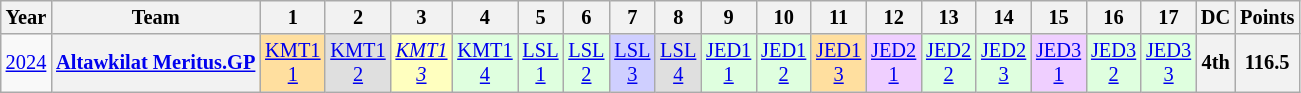<table class="wikitable" style="text-align:center; font-size:85%">
<tr>
<th>Year</th>
<th>Team</th>
<th>1</th>
<th>2</th>
<th>3</th>
<th>4</th>
<th>5</th>
<th>6</th>
<th>7</th>
<th>8</th>
<th>9</th>
<th>10</th>
<th>11</th>
<th>12</th>
<th>13</th>
<th>14</th>
<th>15</th>
<th>16</th>
<th>17</th>
<th>DC</th>
<th>Points</th>
</tr>
<tr>
<td><a href='#'>2024</a></td>
<th nowrap><a href='#'>Altawkilat Meritus.GP</a></th>
<td style="background:#FFDF9F"><a href='#'>KMT1<br>1</a><br></td>
<td style="background:#DFDFDF"><a href='#'>KMT1<br>2</a><br></td>
<td style="background:#FFFFBF"><em><a href='#'>KMT1<br>3</a></em><br></td>
<td style="background:#DFFFDF"><a href='#'>KMT1<br>4</a><br></td>
<td style="background:#DFFFDF"><a href='#'>LSL<br>1</a><br></td>
<td style="background:#DFFFDF"><a href='#'>LSL<br>2</a><br></td>
<td style="background:#CFCFFF"><a href='#'>LSL<br>3</a><br></td>
<td style="background:#DFDFDF"><a href='#'>LSL<br>4</a><br></td>
<td style="background:#DFFFDF"><a href='#'>JED1<br>1</a><br></td>
<td style="background:#DFFFDF"><a href='#'>JED1<br>2</a><br></td>
<td style="background:#FFDF9F"><a href='#'>JED1<br>3</a><br></td>
<td style="background:#EFCFFF"><a href='#'>JED2<br>1</a><br></td>
<td style="background:#DFFFDF"><a href='#'>JED2<br>2</a><br></td>
<td style="background:#DFFFDF"><a href='#'>JED2<br>3</a><br></td>
<td style="background:#EFCFFF"><a href='#'>JED3<br>1</a><br></td>
<td style="background:#DFFFDF"><a href='#'>JED3<br>2</a><br></td>
<td style="background:#DFFFDF"><a href='#'>JED3<br>3</a><br></td>
<th>4th</th>
<th>116.5</th>
</tr>
</table>
